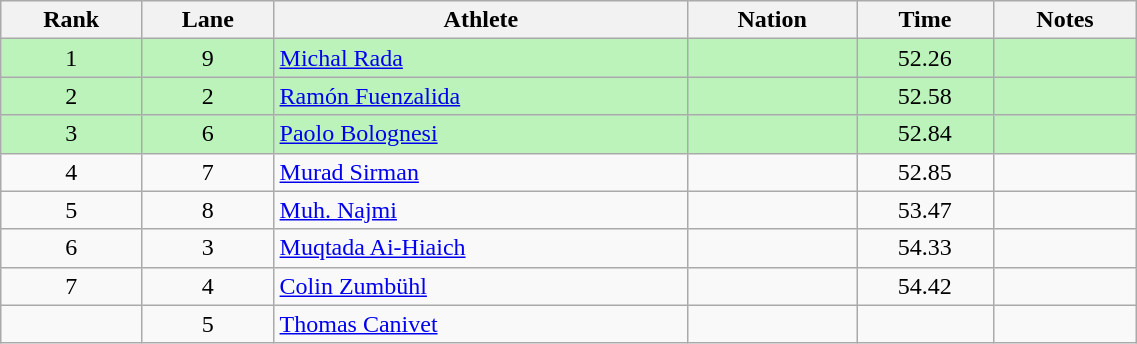<table class="wikitable sortable" style="text-align:center;width: 60%;">
<tr>
<th scope="col">Rank</th>
<th scope="col">Lane</th>
<th scope="col">Athlete</th>
<th scope="col">Nation</th>
<th scope="col">Time</th>
<th scope="col">Notes</th>
</tr>
<tr bgcolor=bbf3bb>
<td>1</td>
<td>9</td>
<td align=left><a href='#'>Michal Rada</a></td>
<td align=left></td>
<td>52.26</td>
<td></td>
</tr>
<tr bgcolor=bbf3bb>
<td>2</td>
<td>2</td>
<td align=left><a href='#'>Ramón Fuenzalida</a></td>
<td align=left></td>
<td>52.58</td>
<td></td>
</tr>
<tr bgcolor=bbf3bb>
<td>3</td>
<td>6</td>
<td align=left><a href='#'>Paolo Bolognesi</a></td>
<td align=left></td>
<td>52.84</td>
<td></td>
</tr>
<tr>
<td>4</td>
<td>7</td>
<td align=left><a href='#'>Murad Sirman</a></td>
<td align=left></td>
<td>52.85</td>
<td></td>
</tr>
<tr>
<td>5</td>
<td>8</td>
<td align=left><a href='#'>Muh. Najmi</a></td>
<td align=left></td>
<td>53.47</td>
<td></td>
</tr>
<tr>
<td>6</td>
<td>3</td>
<td align=left><a href='#'>Muqtada Ai-Hiaich</a></td>
<td align=left></td>
<td>54.33</td>
<td></td>
</tr>
<tr>
<td>7</td>
<td>4</td>
<td align=left><a href='#'>Colin Zumbühl</a></td>
<td align=left></td>
<td>54.42</td>
<td></td>
</tr>
<tr>
<td></td>
<td>5</td>
<td align=left><a href='#'>Thomas Canivet</a></td>
<td align=left></td>
<td></td>
<td></td>
</tr>
</table>
